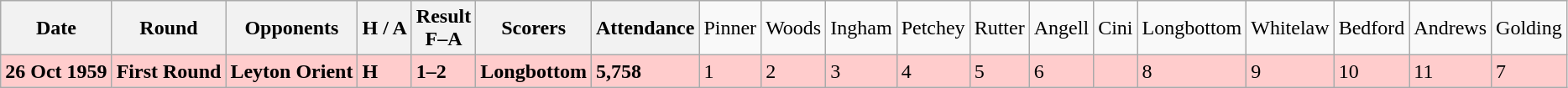<table class="wikitable">
<tr>
<th><strong>Date</strong></th>
<th><strong>Round</strong></th>
<th><strong>Opponents</strong></th>
<th><strong>H / A</strong></th>
<th><strong>Result</strong><br><strong>F–A</strong></th>
<th><strong>Scorers</strong></th>
<th><strong>Attendance</strong></th>
<td>Pinner</td>
<td>Woods</td>
<td>Ingham</td>
<td>Petchey</td>
<td>Rutter</td>
<td>Angell</td>
<td>Cini</td>
<td>Longbottom</td>
<td>Whitelaw</td>
<td>Bedford</td>
<td>Andrews</td>
<td>Golding</td>
</tr>
<tr bgcolor="#ffcccc">
<td><strong>26 Oct 1959</strong></td>
<td><strong>First Round</strong></td>
<td><strong>Leyton Orient</strong></td>
<td><strong>H</strong></td>
<td><strong>1–2</strong></td>
<td><strong>Longbottom</strong></td>
<td><strong>5,758</strong></td>
<td>1</td>
<td>2</td>
<td>3</td>
<td>4</td>
<td>5</td>
<td>6</td>
<td></td>
<td>8</td>
<td>9</td>
<td>10</td>
<td>11</td>
<td>7</td>
</tr>
</table>
